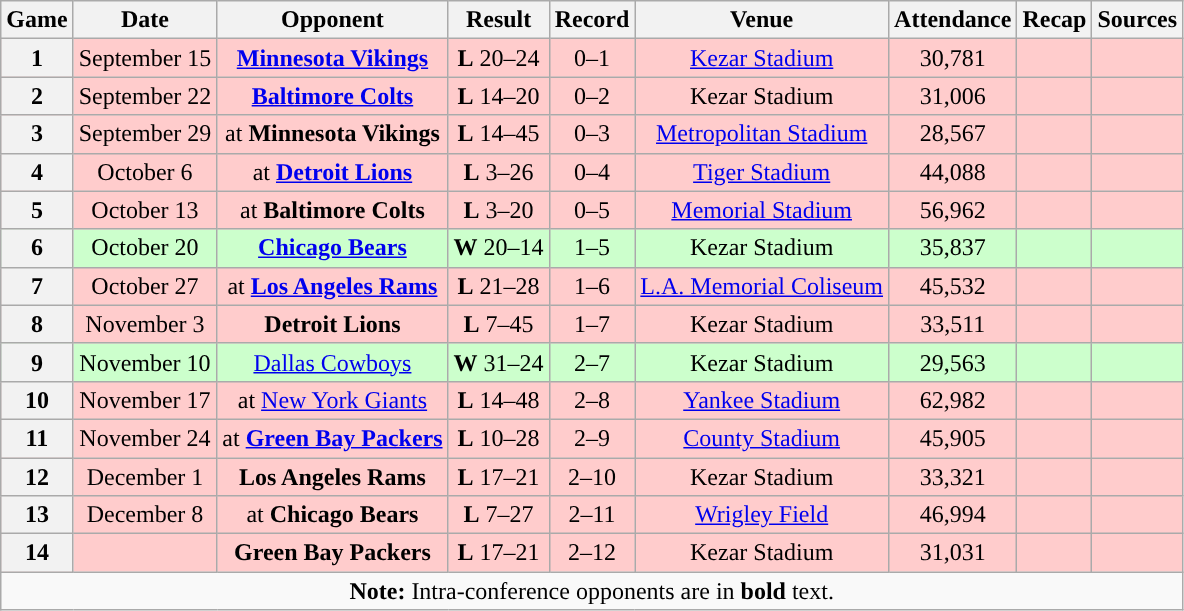<table class="wikitable" style="text-align:center">
<tr>
<th>Game</th>
<th>Date</th>
<th>Opponent</th>
<th>Result</th>
<th>Record</th>
<th>Venue</th>
<th>Attendance</th>
<th>Recap</th>
<th>Sources</th>
</tr>
<tr style="background:#fcc">
<th>1</th>
<td>September 15</td>
<td><strong><a href='#'>Minnesota Vikings</a></strong></td>
<td><strong>L</strong> 20–24</td>
<td>0–1</td>
<td><a href='#'>Kezar Stadium</a></td>
<td>30,781</td>
<td></td>
<td></td>
</tr>
<tr style="background:#fcc">
<th>2</th>
<td>September 22</td>
<td><strong><a href='#'>Baltimore Colts</a></strong></td>
<td><strong>L</strong> 14–20</td>
<td>0–2</td>
<td>Kezar Stadium</td>
<td>31,006</td>
<td></td>
<td></td>
</tr>
<tr style="background:#fcc">
<th>3</th>
<td>September 29</td>
<td>at <strong>Minnesota Vikings</strong></td>
<td><strong>L</strong> 14–45</td>
<td>0–3</td>
<td><a href='#'>Metropolitan Stadium</a></td>
<td>28,567</td>
<td></td>
<td></td>
</tr>
<tr style="background:#fcc">
<th>4</th>
<td>October 6</td>
<td>at <strong><a href='#'>Detroit Lions</a></strong></td>
<td><strong>L</strong> 3–26</td>
<td>0–4</td>
<td><a href='#'>Tiger Stadium</a></td>
<td>44,088</td>
<td></td>
<td></td>
</tr>
<tr style="background:#fcc">
<th>5</th>
<td>October 13</td>
<td>at <strong>Baltimore Colts</strong></td>
<td><strong>L</strong> 3–20</td>
<td>0–5</td>
<td><a href='#'>Memorial Stadium</a></td>
<td>56,962</td>
<td></td>
<td></td>
</tr>
<tr style="background:#cfc">
<th>6</th>
<td>October 20</td>
<td><strong><a href='#'>Chicago Bears</a></strong></td>
<td><strong>W</strong> 20–14</td>
<td>1–5</td>
<td>Kezar Stadium</td>
<td>35,837</td>
<td></td>
<td></td>
</tr>
<tr style="background:#fcc">
<th>7</th>
<td>October 27</td>
<td>at <strong><a href='#'>Los Angeles Rams</a></strong></td>
<td><strong>L</strong> 21–28</td>
<td>1–6</td>
<td><a href='#'>L.A. Memorial Coliseum</a></td>
<td>45,532</td>
<td></td>
<td></td>
</tr>
<tr style="background:#fcc">
<th>8</th>
<td>November 3</td>
<td><strong>Detroit Lions</strong></td>
<td><strong>L</strong> 7–45</td>
<td>1–7</td>
<td>Kezar Stadium</td>
<td>33,511</td>
<td></td>
<td></td>
</tr>
<tr style="background:#cfc">
<th>9</th>
<td>November 10</td>
<td><a href='#'>Dallas Cowboys</a></td>
<td><strong>W</strong> 31–24</td>
<td>2–7</td>
<td>Kezar Stadium</td>
<td>29,563</td>
<td></td>
<td></td>
</tr>
<tr style="background:#fcc">
<th>10</th>
<td>November 17</td>
<td>at <a href='#'>New York Giants</a></td>
<td><strong>L</strong> 14–48</td>
<td>2–8</td>
<td><a href='#'>Yankee Stadium</a></td>
<td>62,982</td>
<td></td>
<td></td>
</tr>
<tr style="background:#fcc">
<th>11</th>
<td>November 24</td>
<td>at <strong><a href='#'>Green Bay Packers</a></strong></td>
<td><strong>L</strong> 10–28</td>
<td>2–9</td>
<td><a href='#'>County Stadium</a></td>
<td>45,905</td>
<td></td>
<td></td>
</tr>
<tr style="background:#fcc">
<th>12</th>
<td>December 1</td>
<td><strong>Los Angeles Rams</strong></td>
<td><strong>L</strong> 17–21</td>
<td>2–10</td>
<td>Kezar Stadium</td>
<td>33,321</td>
<td></td>
<td></td>
</tr>
<tr style="background:#fcc">
<th>13</th>
<td>December 8</td>
<td>at <strong>Chicago Bears</strong></td>
<td><strong>L</strong> 7–27</td>
<td>2–11</td>
<td><a href='#'>Wrigley Field</a></td>
<td>46,994</td>
<td></td>
<td></td>
</tr>
<tr style="background:#fcc">
<th>14</th>
<td></td>
<td><strong>Green Bay Packers</strong></td>
<td><strong>L</strong> 17–21</td>
<td>2–12</td>
<td>Kezar Stadium</td>
<td>31,031</td>
<td></td>
<td></td>
</tr>
<tr>
<td colspan="10"><strong>Note:</strong> Intra-conference opponents are in <strong>bold</strong> text.</td>
</tr>
</table>
